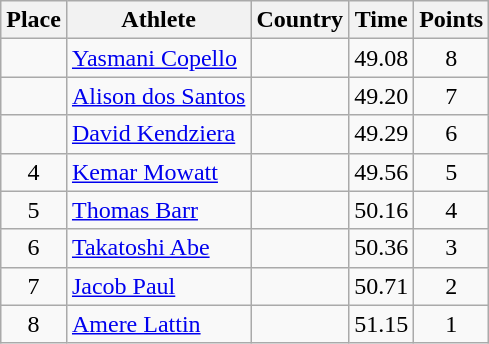<table class="wikitable">
<tr>
<th>Place</th>
<th>Athlete</th>
<th>Country</th>
<th>Time</th>
<th>Points</th>
</tr>
<tr>
<td align=center></td>
<td><a href='#'>Yasmani Copello</a></td>
<td></td>
<td>49.08</td>
<td align=center>8</td>
</tr>
<tr>
<td align=center></td>
<td><a href='#'>Alison dos Santos</a></td>
<td></td>
<td>49.20</td>
<td align=center>7</td>
</tr>
<tr>
<td align=center></td>
<td><a href='#'>David Kendziera</a></td>
<td></td>
<td>49.29</td>
<td align=center>6</td>
</tr>
<tr>
<td align=center>4</td>
<td><a href='#'>Kemar Mowatt</a></td>
<td></td>
<td>49.56</td>
<td align=center>5</td>
</tr>
<tr>
<td align=center>5</td>
<td><a href='#'>Thomas Barr</a></td>
<td></td>
<td>50.16</td>
<td align=center>4</td>
</tr>
<tr>
<td align=center>6</td>
<td><a href='#'>Takatoshi Abe</a></td>
<td></td>
<td>50.36</td>
<td align=center>3</td>
</tr>
<tr>
<td align=center>7</td>
<td><a href='#'>Jacob Paul</a></td>
<td></td>
<td>50.71</td>
<td align=center>2</td>
</tr>
<tr>
<td align=center>8</td>
<td><a href='#'>Amere Lattin</a></td>
<td></td>
<td>51.15</td>
<td align=center>1</td>
</tr>
</table>
